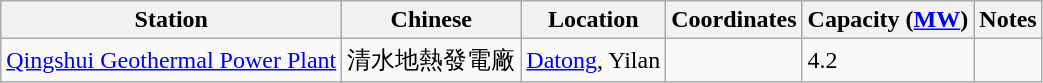<table class="wikitable sortable">
<tr>
<th>Station</th>
<th>Chinese</th>
<th>Location</th>
<th>Coordinates</th>
<th>Capacity (<a href='#'>MW</a>)</th>
<th>Notes</th>
</tr>
<tr>
<td><a href='#'>Qingshui Geothermal Power Plant</a></td>
<td>清水地熱發電廠</td>
<td><a href='#'>Datong</a>, Yilan</td>
<td></td>
<td>4.2</td>
<td></td>
</tr>
</table>
